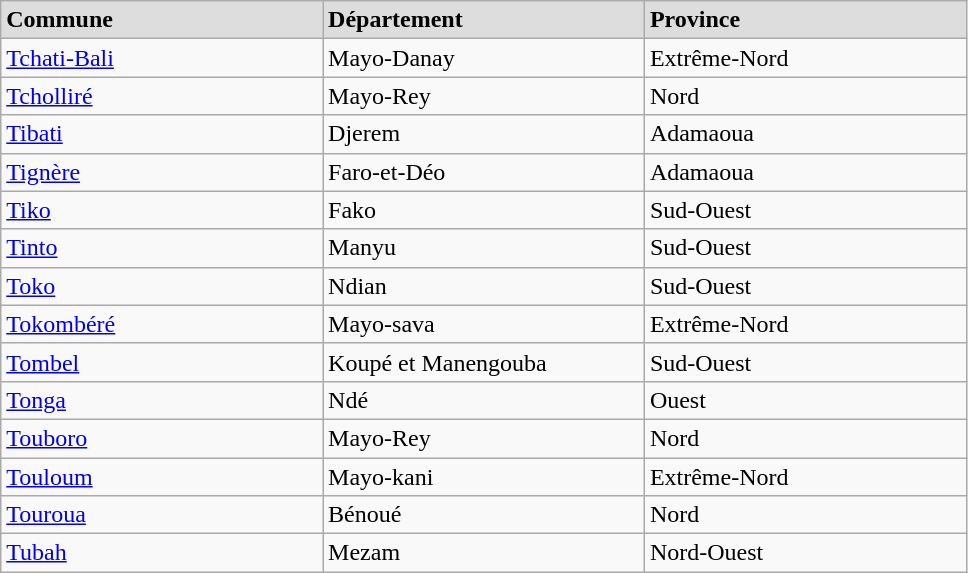<table class="wikitable" width=51%>
<tr bgcolor= "#DDDDDD">
<td width=17%><strong>Commune</strong></td>
<td width=17%><strong>Département</strong></td>
<td width=17%><strong>Province</strong></td>
</tr>
<tr>
<td><a href='#'>Tchati-Bali</a></td>
<td>Mayo-Danay</td>
<td>Extrême-Nord</td>
</tr>
<tr>
<td><a href='#'>Tcholliré</a></td>
<td>Mayo-Rey</td>
<td>Nord</td>
</tr>
<tr>
<td><a href='#'>Tibati</a></td>
<td>Djerem</td>
<td>Adamaoua</td>
</tr>
<tr>
<td><a href='#'>Tignère</a></td>
<td>Faro-et-Déo</td>
<td>Adamaoua</td>
</tr>
<tr>
<td><a href='#'>Tiko</a></td>
<td>Fako</td>
<td>Sud-Ouest</td>
</tr>
<tr>
<td><a href='#'>Tinto</a></td>
<td>Manyu</td>
<td>Sud-Ouest</td>
</tr>
<tr>
<td><a href='#'>Toko</a></td>
<td>Ndian</td>
<td>Sud-Ouest</td>
</tr>
<tr>
<td><a href='#'>Tokombéré</a></td>
<td>Mayo-sava</td>
<td>Extrême-Nord</td>
</tr>
<tr>
<td><a href='#'>Tombel</a></td>
<td>Koupé et Manengouba</td>
<td>Sud-Ouest</td>
</tr>
<tr>
<td><a href='#'>Tonga</a></td>
<td>Ndé</td>
<td>Ouest</td>
</tr>
<tr>
<td><a href='#'>Touboro</a></td>
<td>Mayo-Rey</td>
<td>Nord</td>
</tr>
<tr>
<td><a href='#'>Touloum</a></td>
<td>Mayo-kani</td>
<td>Extrême-Nord</td>
</tr>
<tr>
<td><a href='#'>Touroua</a></td>
<td>Bénoué</td>
<td>Nord</td>
</tr>
<tr>
<td><a href='#'>Tubah</a></td>
<td>Mezam</td>
<td>Nord-Ouest</td>
</tr>
</table>
